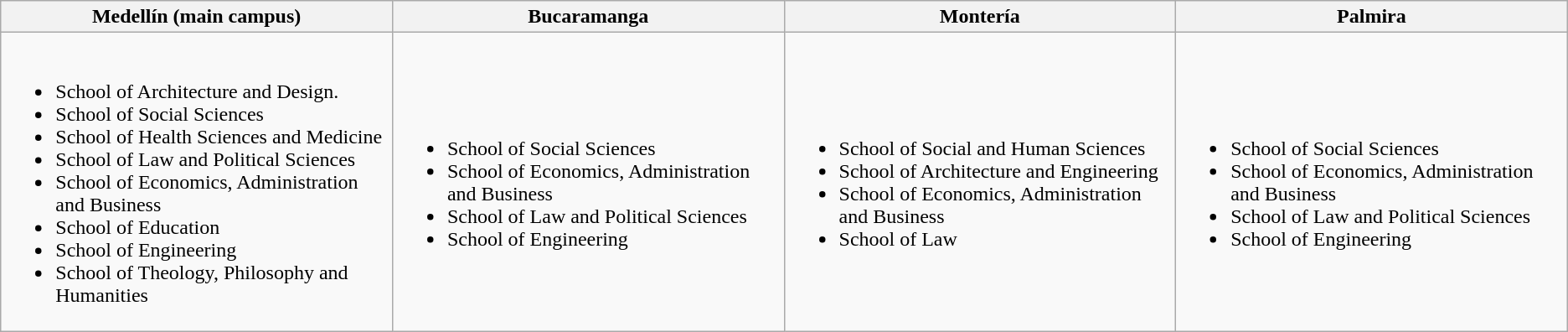<table class="wikitable">
<tr>
<th>Medellín (main campus)</th>
<th>Bucaramanga</th>
<th>Montería</th>
<th>Palmira</th>
</tr>
<tr>
<td><br><ul><li>School of Architecture and Design.</li><li>School of Social Sciences</li><li>School of Health Sciences and Medicine</li><li>School of Law and Political Sciences</li><li>School of Economics, Administration and Business</li><li>School of Education</li><li>School of Engineering</li><li>School of Theology, Philosophy and Humanities</li></ul></td>
<td><br><ul><li>School of Social Sciences</li><li>School of Economics, Administration and Business</li><li>School of Law and Political Sciences</li><li>School of Engineering</li></ul></td>
<td><br><ul><li>School of Social and Human Sciences</li><li>School of Architecture and Engineering</li><li>School of Economics, Administration and Business</li><li>School of Law</li></ul></td>
<td><br><ul><li>School of Social Sciences</li><li>School of Economics, Administration and Business</li><li>School of Law and Political Sciences</li><li>School of Engineering</li></ul></td>
</tr>
</table>
